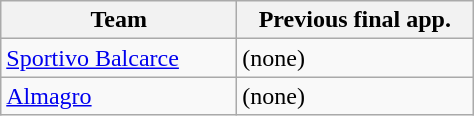<table class="wikitable">
<tr>
<th width=150px>Team</th>
<th width=150px>Previous final app.</th>
</tr>
<tr>
<td><a href='#'>Sportivo Balcarce</a></td>
<td>(none)</td>
</tr>
<tr>
<td><a href='#'>Almagro</a></td>
<td>(none)</td>
</tr>
</table>
